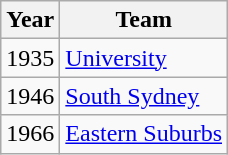<table class="wikitable">
<tr>
<th>Year</th>
<th>Team</th>
</tr>
<tr>
<td>1935</td>
<td><a href='#'>University</a></td>
</tr>
<tr>
<td>1946</td>
<td><a href='#'>South Sydney</a></td>
</tr>
<tr>
<td>1966</td>
<td><a href='#'>Eastern Suburbs</a></td>
</tr>
</table>
